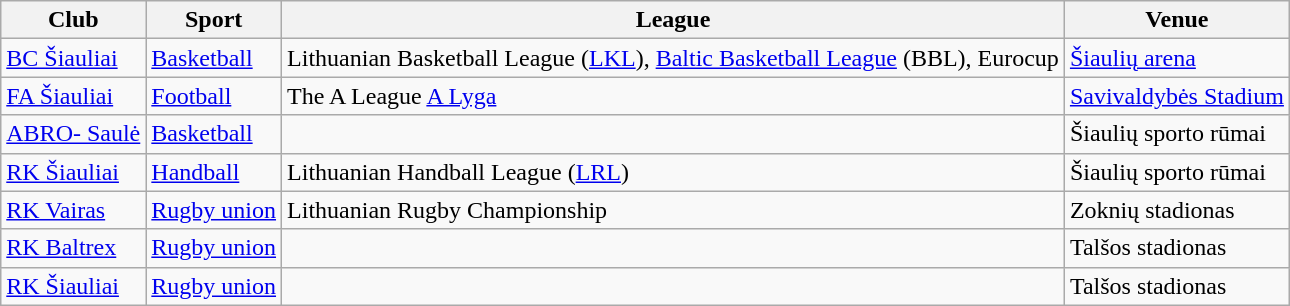<table class=wikitable>
<tr>
<th>Club</th>
<th>Sport</th>
<th>League</th>
<th>Venue</th>
</tr>
<tr>
<td><a href='#'>BC Šiauliai</a></td>
<td><a href='#'>Basketball</a></td>
<td>Lithuanian Basketball League (<a href='#'>LKL</a>), <a href='#'>Baltic Basketball League</a> (BBL), Eurocup</td>
<td><a href='#'>Šiaulių arena</a></td>
</tr>
<tr>
<td><a href='#'>FA Šiauliai</a></td>
<td><a href='#'>Football</a></td>
<td>The A League <a href='#'>A Lyga</a></td>
<td><a href='#'>Savivaldybės Stadium</a></td>
</tr>
<tr>
<td><a href='#'>ABRO- Saulė</a></td>
<td><a href='#'>Basketball</a></td>
<td></td>
<td>Šiaulių sporto rūmai</td>
</tr>
<tr>
<td><a href='#'>RK Šiauliai</a></td>
<td><a href='#'>Handball</a></td>
<td>Lithuanian Handball League (<a href='#'>LRL</a>)</td>
<td>Šiaulių sporto rūmai</td>
</tr>
<tr>
<td><a href='#'>RK Vairas</a></td>
<td><a href='#'>Rugby union</a></td>
<td>Lithuanian Rugby Championship</td>
<td>Zoknių stadionas</td>
</tr>
<tr>
<td><a href='#'>RK Baltrex</a></td>
<td><a href='#'>Rugby union</a></td>
<td></td>
<td>Talšos stadionas</td>
</tr>
<tr>
<td><a href='#'>RK Šiauliai</a></td>
<td><a href='#'>Rugby union</a></td>
<td></td>
<td>Talšos stadionas</td>
</tr>
</table>
